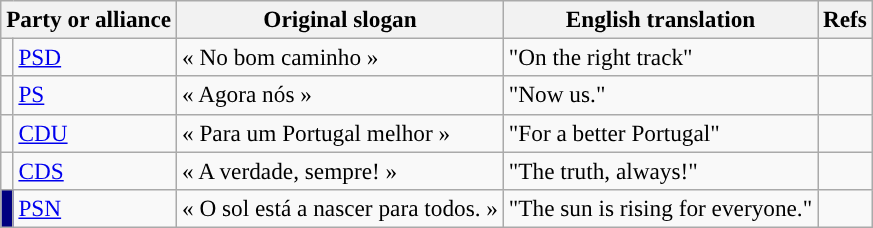<table class="wikitable" style="font-size:97%; text-align:left;">
<tr>
<th style="text-align:left;" colspan="2">Party or alliance</th>
<th>Original slogan</th>
<th>English translation</th>
<th>Refs</th>
</tr>
<tr>
<td style="color:inherit;background:"></td>
<td><a href='#'>PSD</a></td>
<td>« No bom caminho »</td>
<td>"On the right track"</td>
<td></td>
</tr>
<tr>
<td width="1" style="color:inherit;background:"></td>
<td><a href='#'>PS</a></td>
<td>« Agora nós »</td>
<td>"Now us."</td>
<td></td>
</tr>
<tr>
<td style="color:inherit;background:"></td>
<td><a href='#'>CDU</a></td>
<td>« Para um Portugal melhor »</td>
<td>"For a better Portugal"</td>
<td></td>
</tr>
<tr>
<td style="color:inherit;background:"></td>
<td><a href='#'>CDS</a></td>
<td>« A verdade, sempre! »</td>
<td>"The truth, always!"</td>
<td></td>
</tr>
<tr>
<td style="color:inherit;background:#000080"></td>
<td><a href='#'>PSN</a></td>
<td>« O sol está a nascer para todos. »</td>
<td>"The sun is rising for everyone."</td>
<td></td>
</tr>
</table>
